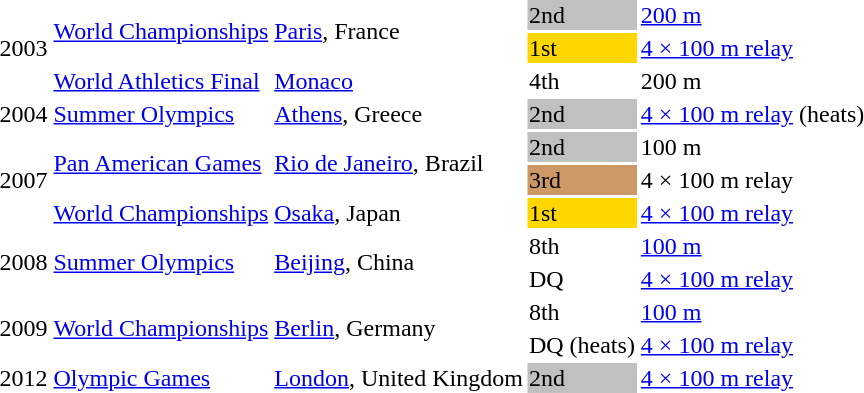<table>
<tr>
<td rowspan=3>2003</td>
<td rowspan=2><a href='#'>World Championships</a></td>
<td rowspan=2><a href='#'>Paris</a>, France</td>
<td bgcolor=silver>2nd</td>
<td><a href='#'>200 m</a></td>
</tr>
<tr>
<td bgcolor=gold>1st</td>
<td><a href='#'>4 × 100 m relay</a></td>
</tr>
<tr>
<td><a href='#'>World Athletics Final</a></td>
<td><a href='#'>Monaco</a></td>
<td>4th</td>
<td>200 m</td>
</tr>
<tr>
<td>2004</td>
<td><a href='#'>Summer Olympics</a></td>
<td><a href='#'>Athens</a>, Greece</td>
<td bgcolor=silver>2nd</td>
<td><a href='#'>4 × 100 m relay</a> (heats)</td>
</tr>
<tr>
<td rowspan=3>2007</td>
<td rowspan=2><a href='#'>Pan American Games</a></td>
<td rowspan=2><a href='#'>Rio de Janeiro</a>, Brazil</td>
<td bgcolor=silver>2nd</td>
<td>100 m</td>
</tr>
<tr>
<td bgcolor=cc9966>3rd</td>
<td>4 × 100 m relay</td>
</tr>
<tr>
<td><a href='#'>World Championships</a></td>
<td><a href='#'>Osaka</a>, Japan</td>
<td bgcolor=gold>1st</td>
<td><a href='#'>4 × 100 m relay</a></td>
</tr>
<tr>
<td rowspan=2>2008</td>
<td rowspan=2><a href='#'>Summer Olympics</a></td>
<td rowspan=2><a href='#'>Beijing</a>, China</td>
<td>8th</td>
<td><a href='#'>100 m</a></td>
</tr>
<tr>
<td>DQ</td>
<td><a href='#'>4 × 100 m relay</a></td>
</tr>
<tr>
<td rowspan=2>2009</td>
<td rowspan=2><a href='#'>World Championships</a></td>
<td rowspan=2><a href='#'>Berlin</a>, Germany</td>
<td>8th</td>
<td><a href='#'>100 m</a></td>
</tr>
<tr>
<td>DQ (heats)</td>
<td><a href='#'>4 × 100 m relay</a></td>
</tr>
<tr>
<td>2012</td>
<td><a href='#'>Olympic Games</a></td>
<td><a href='#'>London</a>, United Kingdom</td>
<td bgcolor="silver">2nd</td>
<td><a href='#'>4 × 100 m relay</a></td>
</tr>
</table>
